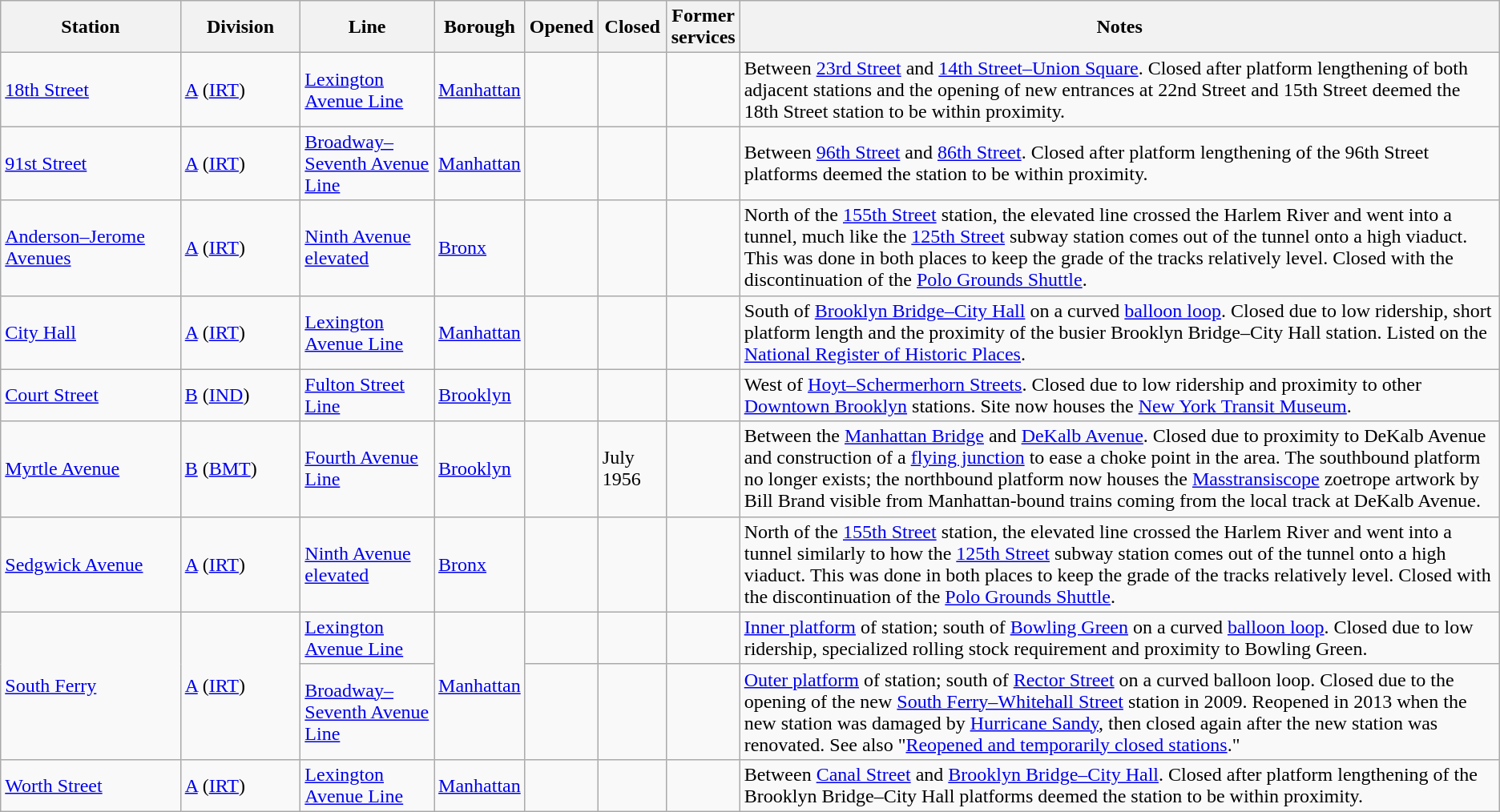<table class="wikitable sortable">
<tr>
<th width="12%">Station</th>
<th width="8%">Division</th>
<th>Line</th>
<th>Borough</th>
<th>Opened</th>
<th>Closed</th>
<th>Former<br>services</th>
<th>Notes</th>
</tr>
<tr>
<td><a href='#'>18th Street</a></td>
<td><a href='#'>A</a> (<a href='#'>IRT</a>)</td>
<td><a href='#'>Lexington Avenue Line</a></td>
<td><a href='#'>Manhattan</a></td>
<td></td>
<td></td>
<td></td>
<td>Between <a href='#'>23rd Street</a> and <a href='#'>14th Street–Union Square</a>. Closed after platform lengthening of both adjacent stations and the opening of new entrances at 22nd Street and 15th Street deemed the 18th Street station to be within proximity.</td>
</tr>
<tr>
<td><a href='#'>91st Street</a></td>
<td><a href='#'>A</a> (<a href='#'>IRT</a>)</td>
<td><a href='#'>Broadway–Seventh Avenue Line</a></td>
<td><a href='#'>Manhattan</a></td>
<td></td>
<td></td>
<td></td>
<td>Between <a href='#'>96th Street</a> and <a href='#'>86th Street</a>. Closed after platform lengthening of the 96th Street platforms deemed the station to be within proximity.</td>
</tr>
<tr>
<td><a href='#'>Anderson–Jerome Avenues</a></td>
<td><a href='#'>A</a> (<a href='#'>IRT</a>)</td>
<td><a href='#'>Ninth Avenue elevated</a></td>
<td><a href='#'>Bronx</a></td>
<td></td>
<td></td>
<td></td>
<td>North of the <a href='#'>155th Street</a> station, the elevated line crossed the Harlem River and went into a tunnel, much like the <a href='#'>125th Street</a> subway station comes out of the tunnel onto a high viaduct. This was done in both places to keep the grade of the tracks relatively level. Closed with the discontinuation of the <a href='#'>Polo Grounds Shuttle</a>.</td>
</tr>
<tr>
<td><a href='#'>City Hall</a></td>
<td><a href='#'>A</a> (<a href='#'>IRT</a>)</td>
<td><a href='#'>Lexington Avenue Line</a></td>
<td><a href='#'>Manhattan</a></td>
<td></td>
<td></td>
<td></td>
<td>South of <a href='#'>Brooklyn Bridge–City Hall</a> on a curved <a href='#'>balloon loop</a>. Closed due to low ridership, short platform length and the proximity of the busier Brooklyn Bridge–City Hall station. Listed on the <a href='#'>National Register of Historic Places</a>.</td>
</tr>
<tr>
<td><a href='#'>Court Street</a></td>
<td><a href='#'>B</a> (<a href='#'>IND</a>)</td>
<td><a href='#'>Fulton Street Line</a></td>
<td><a href='#'>Brooklyn</a></td>
<td></td>
<td></td>
<td></td>
<td>West of <a href='#'>Hoyt–Schermerhorn Streets</a>. Closed due to low ridership and proximity to other <a href='#'>Downtown Brooklyn</a> stations. Site now houses the <a href='#'>New York Transit Museum</a>.</td>
</tr>
<tr>
<td><a href='#'>Myrtle Avenue</a></td>
<td><a href='#'>B</a> (<a href='#'>BMT</a>)</td>
<td><a href='#'>Fourth Avenue Line</a></td>
<td><a href='#'>Brooklyn</a></td>
<td></td>
<td><span></span>July 1956</td>
<td></td>
<td>Between the <a href='#'>Manhattan Bridge</a> and <a href='#'>DeKalb Avenue</a>. Closed due to proximity to DeKalb Avenue and construction of a <a href='#'>flying junction</a> to ease a choke point in the area. The southbound platform no longer exists; the northbound platform now houses the <a href='#'>Masstransiscope</a> zoetrope artwork by Bill Brand visible from Manhattan-bound trains coming from the local track at DeKalb Avenue.</td>
</tr>
<tr>
<td><a href='#'>Sedgwick Avenue</a></td>
<td><a href='#'>A</a> (<a href='#'>IRT</a>)</td>
<td><a href='#'>Ninth Avenue elevated</a></td>
<td><a href='#'>Bronx</a></td>
<td></td>
<td></td>
<td></td>
<td>North of the <a href='#'>155th Street</a> station, the elevated line crossed the Harlem River and went into a tunnel similarly to how the <a href='#'>125th Street</a> subway station comes out of the tunnel onto a high viaduct. This was done in both places to keep the grade of the tracks relatively level. Closed with the discontinuation of the <a href='#'>Polo Grounds Shuttle</a>.</td>
</tr>
<tr>
<td rowspan=2><a href='#'>South Ferry</a></td>
<td rowspan=2><a href='#'>A</a> (<a href='#'>IRT</a>)</td>
<td><a href='#'>Lexington Avenue Line</a></td>
<td rowspan=2><a href='#'>Manhattan</a></td>
<td></td>
<td></td>
<td> </td>
<td><a href='#'>Inner platform</a> of station; south of <a href='#'>Bowling Green</a> on a curved <a href='#'>balloon loop</a>. Closed due to low ridership, specialized rolling stock requirement and proximity to Bowling Green.</td>
</tr>
<tr>
<td><a href='#'>Broadway–Seventh Avenue Line</a></td>
<td></td>
<td></td>
<td> </td>
<td><a href='#'>Outer platform</a> of station; south of <a href='#'>Rector Street</a> on a curved balloon loop. Closed due to the opening of the new <a href='#'>South Ferry–Whitehall Street</a> station in 2009. Reopened in 2013 when the new station was damaged by <a href='#'>Hurricane Sandy</a>, then closed again after the new station was renovated. See also "<a href='#'>Reopened and temporarily closed stations</a>."</td>
</tr>
<tr>
<td><a href='#'>Worth Street</a></td>
<td><a href='#'>A</a> (<a href='#'>IRT</a>)</td>
<td><a href='#'>Lexington Avenue Line</a></td>
<td><a href='#'>Manhattan</a></td>
<td></td>
<td></td>
<td></td>
<td>Between <a href='#'>Canal Street</a> and <a href='#'>Brooklyn Bridge–City Hall</a>. Closed after platform lengthening of the Brooklyn Bridge–City Hall platforms deemed the station to be within proximity.</td>
</tr>
</table>
